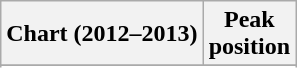<table class="wikitable sortable">
<tr>
<th align="left">Chart (2012–2013)</th>
<th style="text-align:center;">Peak<br>position</th>
</tr>
<tr>
</tr>
<tr>
</tr>
<tr>
</tr>
<tr>
</tr>
<tr>
</tr>
</table>
